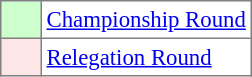<table bgcolor="#f7f8ff" cellpadding="3" cellspacing="0" border="1" style="font-size: 95%; border: gray solid 1px; border-collapse: collapse;text-align:center;">
<tr>
<td style="background: #CCFFCC;" width="20"></td>
<td bgcolor="#ffffff" align="left"><a href='#'>Championship Round</a></td>
</tr>
<tr>
<td style="background: #FFE6E6;" width="20"></td>
<td bgcolor="#ffffff" align="left"><a href='#'>Relegation Round</a></td>
</tr>
</table>
